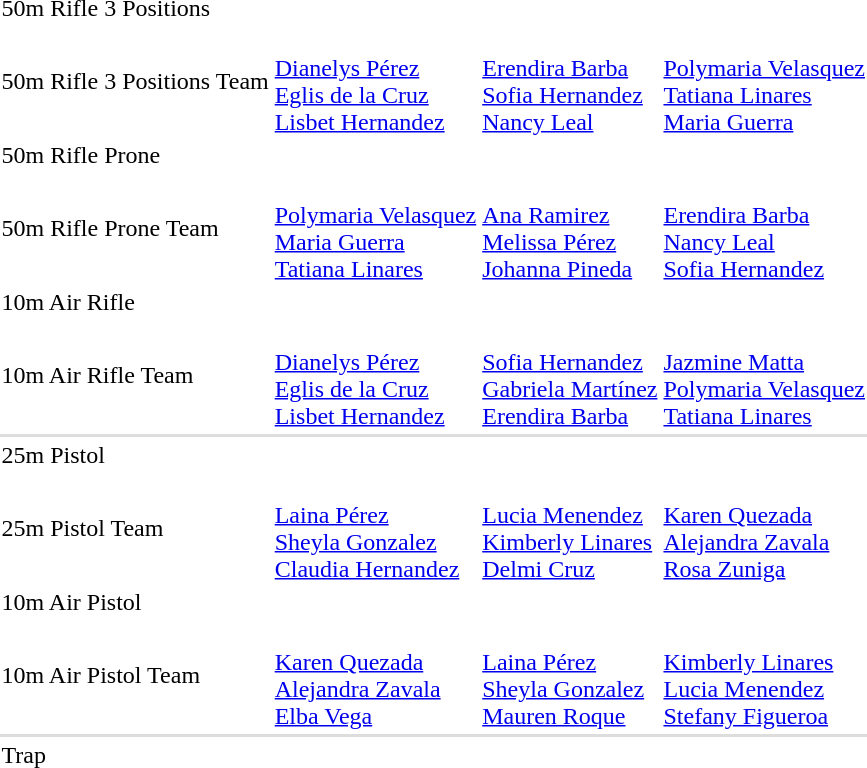<table>
<tr>
<td>50m Rifle 3 Positions</td>
<td></td>
<td></td>
<td></td>
</tr>
<tr>
<td>50m Rifle 3 Positions Team</td>
<td><br><a href='#'>Dianelys Pérez</a><br><a href='#'>Eglis de la Cruz</a><br><a href='#'>Lisbet Hernandez</a></td>
<td><br><a href='#'>Erendira Barba</a><br><a href='#'>Sofia Hernandez</a><br><a href='#'>Nancy Leal</a></td>
<td><br><a href='#'>Polymaria Velasquez</a><br><a href='#'>Tatiana Linares</a><br><a href='#'>Maria Guerra</a></td>
</tr>
<tr>
<td>50m Rifle Prone</td>
<td></td>
<td></td>
<td></td>
</tr>
<tr>
<td>50m Rifle Prone Team</td>
<td><br><a href='#'>Polymaria Velasquez</a><br><a href='#'>Maria Guerra</a><br><a href='#'>Tatiana Linares</a></td>
<td><br><a href='#'>Ana Ramirez</a><br><a href='#'>Melissa Pérez</a><br><a href='#'>Johanna Pineda</a></td>
<td><br><a href='#'>Erendira Barba</a><br><a href='#'>Nancy Leal</a><br><a href='#'>Sofia Hernandez</a></td>
</tr>
<tr>
<td>10m Air Rifle</td>
<td></td>
<td></td>
<td></td>
</tr>
<tr>
<td>10m Air Rifle Team</td>
<td><br><a href='#'>Dianelys Pérez</a><br><a href='#'>Eglis de la Cruz</a><br><a href='#'>Lisbet Hernandez</a></td>
<td><br><a href='#'>Sofia Hernandez</a><br><a href='#'>Gabriela Martínez</a><br><a href='#'>Erendira Barba</a></td>
<td><br><a href='#'>Jazmine Matta</a><br><a href='#'>Polymaria Velasquez</a><br><a href='#'>Tatiana Linares</a></td>
</tr>
<tr bgcolor=#DDDDDD>
<td colspan=7></td>
</tr>
<tr>
<td>25m Pistol</td>
<td></td>
<td></td>
<td></td>
</tr>
<tr>
<td>25m Pistol Team</td>
<td><br><a href='#'>Laina Pérez</a><br><a href='#'>Sheyla Gonzalez</a><br><a href='#'>Claudia Hernandez</a></td>
<td><br><a href='#'>Lucia Menendez</a><br><a href='#'>Kimberly Linares</a><br><a href='#'>Delmi Cruz</a></td>
<td><br><a href='#'>Karen Quezada</a><br><a href='#'>Alejandra Zavala</a><br><a href='#'>Rosa Zuniga</a></td>
</tr>
<tr>
<td>10m Air Pistol</td>
<td></td>
<td></td>
<td></td>
</tr>
<tr>
<td>10m Air Pistol Team</td>
<td><br><a href='#'>Karen Quezada</a><br><a href='#'>Alejandra Zavala</a><br><a href='#'>Elba Vega</a></td>
<td><br><a href='#'>Laina Pérez</a><br><a href='#'>Sheyla Gonzalez</a><br><a href='#'>Mauren Roque</a></td>
<td><br><a href='#'>Kimberly Linares</a><br><a href='#'>Lucia Menendez</a><br><a href='#'>Stefany Figueroa</a></td>
</tr>
<tr bgcolor=#DDDDDD>
<td colspan=7></td>
</tr>
<tr>
<td>Trap</td>
<td></td>
<td></td>
<td></td>
</tr>
</table>
